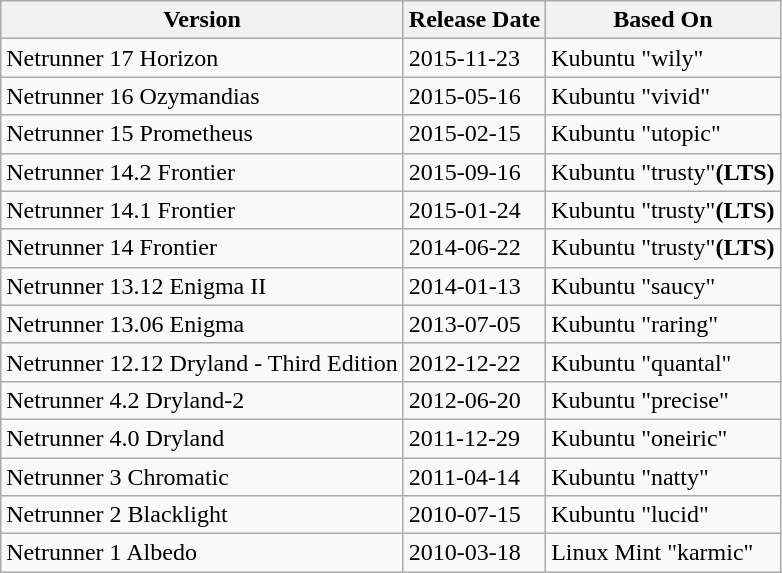<table class="wikitable">
<tr>
<th>Version</th>
<th>Release Date</th>
<th>Based On</th>
</tr>
<tr>
<td>Netrunner 17 Horizon</td>
<td>2015-11-23</td>
<td>Kubuntu "wily"</td>
</tr>
<tr>
<td>Netrunner 16 Ozymandias</td>
<td>2015-05-16</td>
<td>Kubuntu "vivid"</td>
</tr>
<tr>
<td>Netrunner 15 Prometheus</td>
<td>2015-02-15</td>
<td>Kubuntu "utopic"</td>
</tr>
<tr>
<td>Netrunner 14.2 Frontier</td>
<td>2015-09-16</td>
<td>Kubuntu "trusty"<strong>(LTS)</strong></td>
</tr>
<tr>
<td>Netrunner 14.1 Frontier</td>
<td>2015-01-24</td>
<td>Kubuntu "trusty"<strong>(LTS)</strong></td>
</tr>
<tr>
<td>Netrunner 14 Frontier</td>
<td>2014-06-22</td>
<td>Kubuntu "trusty"<strong>(LTS)</strong></td>
</tr>
<tr>
<td>Netrunner 13.12 Enigma II</td>
<td>2014-01-13</td>
<td>Kubuntu "saucy"</td>
</tr>
<tr>
<td>Netrunner 13.06 Enigma</td>
<td>2013-07-05</td>
<td>Kubuntu "raring"</td>
</tr>
<tr>
<td>Netrunner 12.12 Dryland - Third Edition</td>
<td>2012-12-22</td>
<td>Kubuntu "quantal"</td>
</tr>
<tr>
<td>Netrunner 4.2 Dryland-2</td>
<td>2012-06-20</td>
<td>Kubuntu "precise"</td>
</tr>
<tr>
<td>Netrunner 4.0 Dryland</td>
<td>2011-12-29</td>
<td>Kubuntu "oneiric"</td>
</tr>
<tr>
<td>Netrunner 3 Chromatic</td>
<td>2011-04-14</td>
<td>Kubuntu "natty"</td>
</tr>
<tr>
<td>Netrunner 2 Blacklight</td>
<td>2010-07-15</td>
<td>Kubuntu "lucid"</td>
</tr>
<tr>
<td>Netrunner 1 Albedo</td>
<td>2010-03-18</td>
<td>Linux Mint "karmic"</td>
</tr>
</table>
